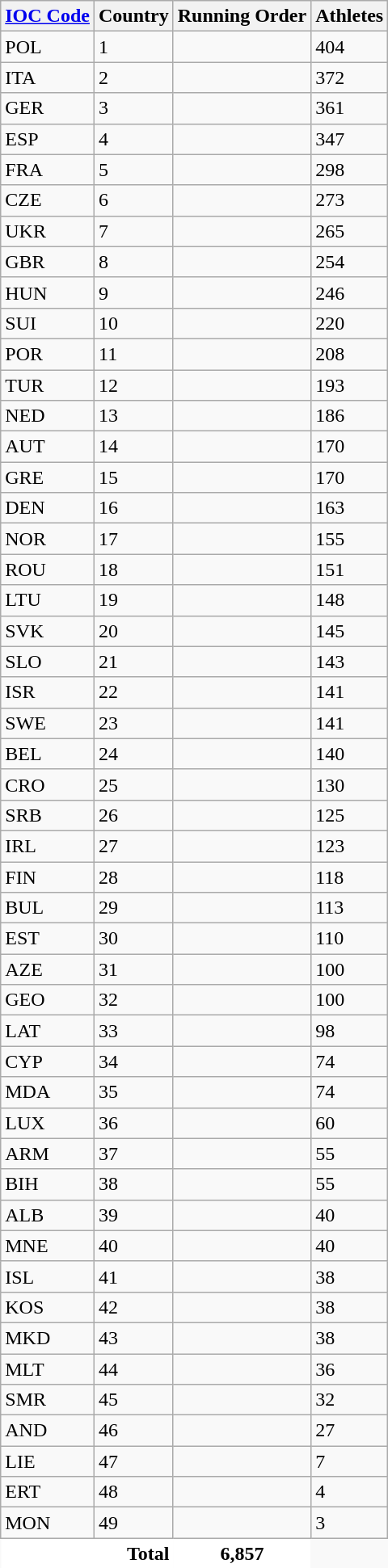<table class="wikitable collapsible collapsed sortable" style="border:0;">
<tr>
<th><a href='#'>IOC Code</a></th>
<th>Country</th>
<th>Running Order</th>
<th>Athletes</th>
</tr>
<tr>
<td>POL</td>
<td>1</td>
<td></td>
<td>404</td>
</tr>
<tr>
<td>ITA</td>
<td>2</td>
<td></td>
<td>372</td>
</tr>
<tr>
<td>GER</td>
<td>3</td>
<td></td>
<td>361</td>
</tr>
<tr>
<td>ESP</td>
<td>4</td>
<td></td>
<td>347</td>
</tr>
<tr>
<td>FRA</td>
<td>5</td>
<td></td>
<td>298</td>
</tr>
<tr>
<td>CZE</td>
<td>6</td>
<td></td>
<td>273</td>
</tr>
<tr>
<td>UKR</td>
<td>7</td>
<td></td>
<td>265</td>
</tr>
<tr>
<td>GBR</td>
<td>8</td>
<td></td>
<td>254</td>
</tr>
<tr>
<td>HUN</td>
<td>9</td>
<td></td>
<td>246</td>
</tr>
<tr>
<td>SUI</td>
<td>10</td>
<td></td>
<td>220</td>
</tr>
<tr>
<td>POR</td>
<td>11</td>
<td></td>
<td>208</td>
</tr>
<tr>
<td>TUR</td>
<td>12</td>
<td></td>
<td>193</td>
</tr>
<tr>
<td>NED</td>
<td>13</td>
<td></td>
<td>186</td>
</tr>
<tr>
<td>AUT</td>
<td>14</td>
<td></td>
<td>170</td>
</tr>
<tr>
<td>GRE</td>
<td>15</td>
<td></td>
<td>170</td>
</tr>
<tr>
<td>DEN</td>
<td>16</td>
<td></td>
<td>163</td>
</tr>
<tr>
<td>NOR</td>
<td>17</td>
<td></td>
<td>155</td>
</tr>
<tr>
<td>ROU</td>
<td>18</td>
<td></td>
<td>151</td>
</tr>
<tr>
<td>LTU</td>
<td>19</td>
<td></td>
<td>148</td>
</tr>
<tr>
<td>SVK</td>
<td>20</td>
<td></td>
<td>145</td>
</tr>
<tr>
<td>SLO</td>
<td>21</td>
<td></td>
<td>143</td>
</tr>
<tr>
<td>ISR</td>
<td>22</td>
<td></td>
<td>141</td>
</tr>
<tr>
<td>SWE</td>
<td>23</td>
<td></td>
<td>141</td>
</tr>
<tr>
<td>BEL</td>
<td>24</td>
<td></td>
<td>140</td>
</tr>
<tr>
<td>CRO</td>
<td>25</td>
<td></td>
<td>130</td>
</tr>
<tr>
<td>SRB</td>
<td>26</td>
<td></td>
<td>125</td>
</tr>
<tr>
<td>IRL</td>
<td>27</td>
<td></td>
<td>123</td>
</tr>
<tr>
<td>FIN</td>
<td>28</td>
<td></td>
<td>118</td>
</tr>
<tr>
<td>BUL</td>
<td>29</td>
<td></td>
<td>113</td>
</tr>
<tr>
<td>EST</td>
<td>30</td>
<td></td>
<td>110</td>
</tr>
<tr>
<td>AZE</td>
<td>31</td>
<td></td>
<td>100</td>
</tr>
<tr>
<td>GEO</td>
<td>32</td>
<td></td>
<td>100</td>
</tr>
<tr>
<td>LAT</td>
<td>33</td>
<td></td>
<td>98</td>
</tr>
<tr>
<td>CYP</td>
<td>34</td>
<td></td>
<td>74</td>
</tr>
<tr>
<td>MDA</td>
<td>35</td>
<td></td>
<td>74</td>
</tr>
<tr>
<td>LUX</td>
<td>36</td>
<td></td>
<td>60</td>
</tr>
<tr>
<td>ARM</td>
<td>37</td>
<td></td>
<td>55</td>
</tr>
<tr>
<td>BIH</td>
<td>38</td>
<td></td>
<td>55</td>
</tr>
<tr>
<td>ALB</td>
<td>39</td>
<td></td>
<td>40</td>
</tr>
<tr>
<td>MNE</td>
<td>40</td>
<td></td>
<td>40</td>
</tr>
<tr>
<td>ISL</td>
<td>41</td>
<td></td>
<td>38</td>
</tr>
<tr>
<td>KOS</td>
<td>42</td>
<td></td>
<td>38</td>
</tr>
<tr>
<td>MKD</td>
<td>43</td>
<td></td>
<td>38</td>
</tr>
<tr>
<td>MLT</td>
<td>44</td>
<td></td>
<td>36</td>
</tr>
<tr>
<td>SMR</td>
<td>45</td>
<td></td>
<td>32</td>
</tr>
<tr>
<td>AND</td>
<td>46</td>
<td></td>
<td>27</td>
</tr>
<tr>
<td>LIE</td>
<td>47</td>
<td></td>
<td>7</td>
</tr>
<tr>
<td>ERT</td>
<td>48</td>
<td></td>
<td>4</td>
</tr>
<tr>
<td>MON</td>
<td>49</td>
<td></td>
<td>3</td>
</tr>
<tr class="sortbottom">
<td colspan=2; style="text-align:right; border:0px; background:#fff;"><strong>Total</strong></td>
<td style="text-align:center; border:0px; background:#fff;"><strong>6,857</strong></td>
</tr>
</table>
